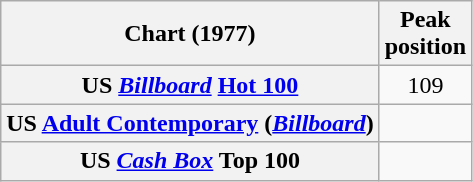<table class="wikitable sortable plainrowheaders">
<tr>
<th align="left">Chart (1977)</th>
<th align="center">Peak<br>position</th>
</tr>
<tr>
<th scope= "row">US <em><a href='#'>Billboard</a></em> <a href='#'>Hot 100</a></th>
<td style="text-align:center;">109</td>
</tr>
<tr>
<th scope= "row">US <a href='#'>Adult Contemporary</a> (<em><a href='#'>Billboard</a></em>)</th>
<td></td>
</tr>
<tr>
<th scope= "row">US <a href='#'><em>Cash Box</em></a> Top 100</th>
<td></td>
</tr>
</table>
